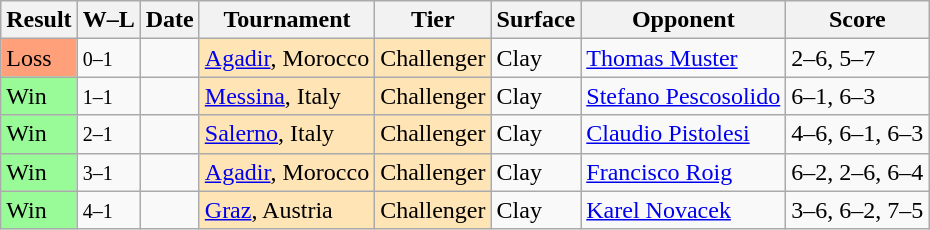<table class="sortable wikitable">
<tr>
<th>Result</th>
<th class="unsortable">W–L</th>
<th>Date</th>
<th>Tournament</th>
<th>Tier</th>
<th>Surface</th>
<th>Opponent</th>
<th class="unsortable">Score</th>
</tr>
<tr>
<td bgcolor=FFA07A>Loss</td>
<td><small>0–1</small></td>
<td></td>
<td style="background:moccasin;"><a href='#'>Agadir</a>, Morocco</td>
<td style="background:moccasin;">Challenger</td>
<td>Clay</td>
<td> <a href='#'>Thomas Muster</a></td>
<td>2–6, 5–7</td>
</tr>
<tr>
<td bgcolor=98FB98>Win</td>
<td><small>1–1</small></td>
<td></td>
<td style="background:moccasin;"><a href='#'>Messina</a>, Italy</td>
<td style="background:moccasin;">Challenger</td>
<td>Clay</td>
<td> <a href='#'>Stefano Pescosolido</a></td>
<td>6–1, 6–3</td>
</tr>
<tr>
<td bgcolor=98FB98>Win</td>
<td><small>2–1</small></td>
<td></td>
<td style="background:moccasin;"><a href='#'>Salerno</a>, Italy</td>
<td style="background:moccasin;">Challenger</td>
<td>Clay</td>
<td> <a href='#'>Claudio Pistolesi</a></td>
<td>4–6, 6–1, 6–3</td>
</tr>
<tr>
<td bgcolor=98FB98>Win</td>
<td><small>3–1</small></td>
<td></td>
<td style="background:moccasin;"><a href='#'>Agadir</a>, Morocco</td>
<td style="background:moccasin;">Challenger</td>
<td>Clay</td>
<td> <a href='#'>Francisco Roig</a></td>
<td>6–2, 2–6, 6–4</td>
</tr>
<tr>
<td bgcolor=98FB98>Win</td>
<td><small>4–1</small></td>
<td></td>
<td style="background:moccasin;"><a href='#'>Graz</a>, Austria</td>
<td style="background:moccasin;">Challenger</td>
<td>Clay</td>
<td> <a href='#'>Karel Novacek</a></td>
<td>3–6, 6–2, 7–5</td>
</tr>
</table>
